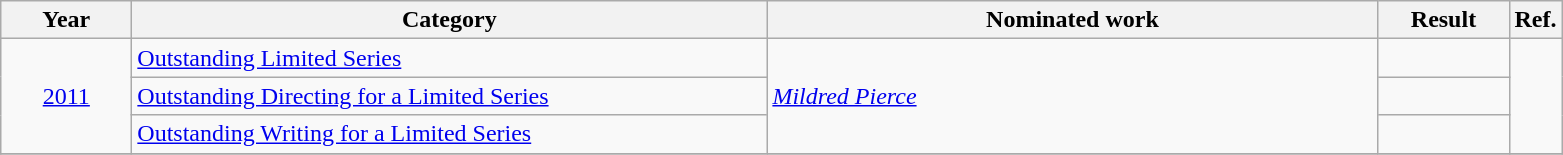<table class=wikitable>
<tr>
<th scope="col" style="width:5em;">Year</th>
<th scope="col" style="width:26em;">Category</th>
<th scope="col" style="width:25em;">Nominated work</th>
<th scope="col" style="width:5em;">Result</th>
<th>Ref.</th>
</tr>
<tr>
<td style="text-align:center;", rowspan=3><a href='#'>2011</a></td>
<td><a href='#'>Outstanding Limited Series</a></td>
<td rowspan=3><em><a href='#'>Mildred Pierce</a></em></td>
<td></td>
<td rowspan=3></td>
</tr>
<tr>
<td><a href='#'>Outstanding Directing for a Limited Series</a></td>
<td></td>
</tr>
<tr>
<td><a href='#'>Outstanding Writing for a Limited Series</a></td>
<td></td>
</tr>
<tr>
</tr>
</table>
